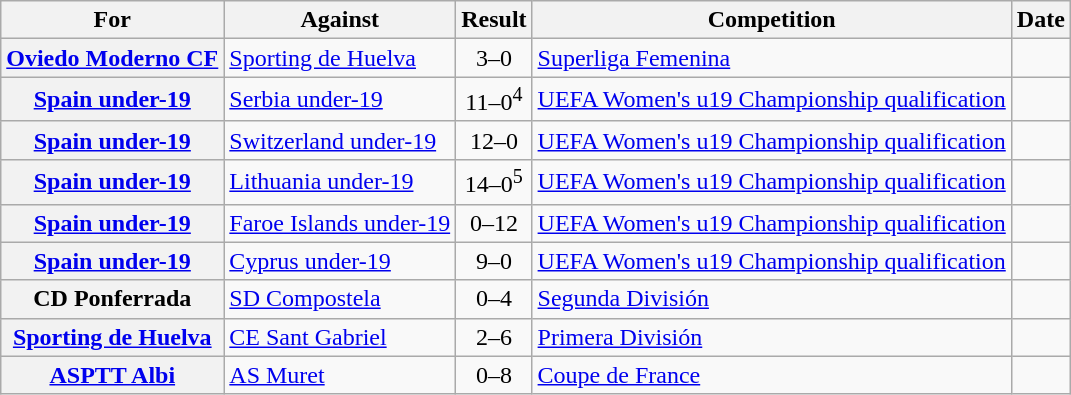<table class="wikitable sortable plainrowheaders">
<tr>
<th scope="col">For</th>
<th scope="col">Against</th>
<th scope="col" align="center">Result</th>
<th scope="col">Competition</th>
<th scope="col">Date</th>
</tr>
<tr>
<th scope="row"><a href='#'>Oviedo Moderno CF</a></th>
<td><a href='#'>Sporting de Huelva</a></td>
<td align="center">3–0</td>
<td><a href='#'>Superliga Femenina</a></td>
<td></td>
</tr>
<tr>
<th scope="row"><a href='#'>Spain under-19</a></th>
<td><a href='#'>Serbia under-19</a></td>
<td align="center">11–0<sup>4</sup></td>
<td><a href='#'>UEFA Women's u19 Championship qualification</a></td>
<td></td>
</tr>
<tr>
<th scope="row"><a href='#'>Spain under-19</a></th>
<td><a href='#'>Switzerland under-19</a></td>
<td align="center">12–0</td>
<td><a href='#'>UEFA Women's u19 Championship qualification</a></td>
<td></td>
</tr>
<tr>
<th scope="row"><a href='#'>Spain under-19</a></th>
<td><a href='#'>Lithuania under-19</a></td>
<td align="center">14–0<sup>5</sup></td>
<td><a href='#'>UEFA Women's u19 Championship qualification</a></td>
<td></td>
</tr>
<tr>
<th scope="row"><a href='#'>Spain under-19</a></th>
<td><a href='#'>Faroe Islands under-19</a></td>
<td align="center">0–12</td>
<td><a href='#'>UEFA Women's u19 Championship qualification</a></td>
<td></td>
</tr>
<tr>
<th scope="row"><a href='#'>Spain under-19</a></th>
<td><a href='#'>Cyprus under-19</a></td>
<td align="center">9–0</td>
<td><a href='#'>UEFA Women's u19 Championship qualification</a></td>
<td></td>
</tr>
<tr>
<th scope="row">CD Ponferrada</th>
<td><a href='#'>SD Compostela</a></td>
<td align="center">0–4</td>
<td><a href='#'>Segunda División</a></td>
<td></td>
</tr>
<tr>
<th scope="row"><a href='#'>Sporting de Huelva</a></th>
<td><a href='#'>CE Sant Gabriel</a></td>
<td align="center">2–6</td>
<td><a href='#'>Primera División</a></td>
<td></td>
</tr>
<tr>
<th scope="row"><a href='#'>ASPTT Albi</a></th>
<td><a href='#'>AS Muret</a></td>
<td align="center">0–8</td>
<td><a href='#'>Coupe de France</a></td>
<td></td>
</tr>
</table>
